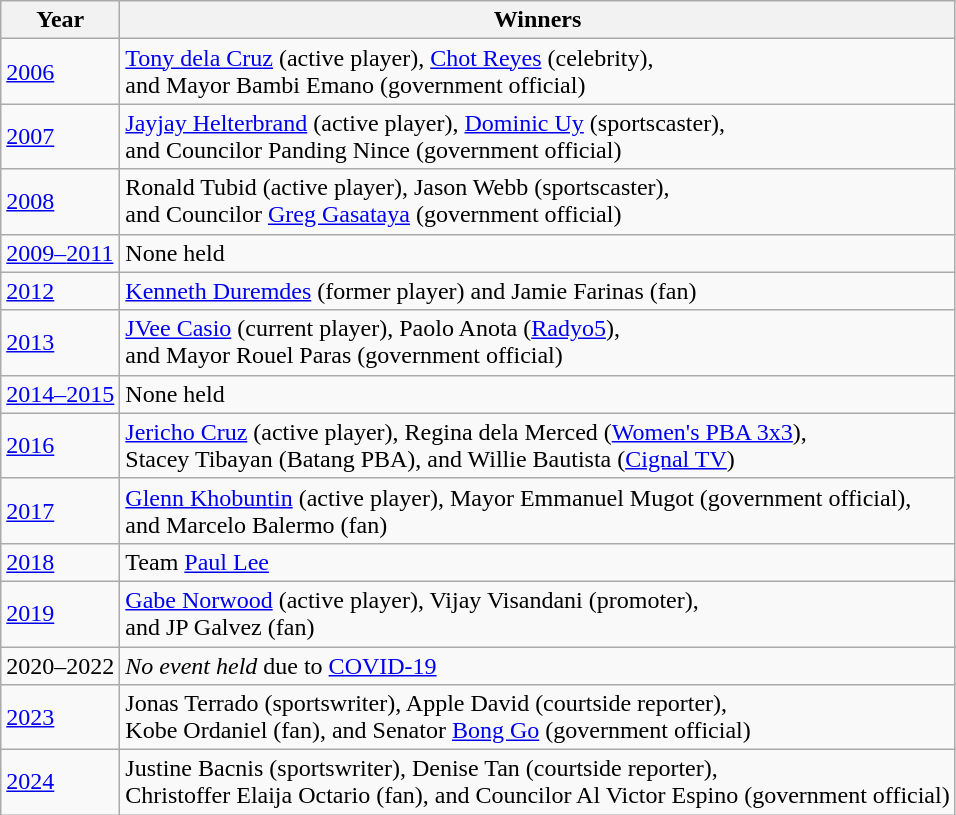<table class="wikitable sortable">
<tr>
<th>Year</th>
<th>Winners</th>
</tr>
<tr>
<td><a href='#'>2006</a></td>
<td><a href='#'>Tony dela Cruz</a> (active player), <a href='#'>Chot Reyes</a> (celebrity),<br>and Mayor Bambi Emano (government official)</td>
</tr>
<tr>
<td><a href='#'>2007</a></td>
<td><a href='#'>Jayjay Helterbrand</a> (active player), <a href='#'>Dominic Uy</a> (sportscaster),<br>and Councilor Panding Nince (government official)</td>
</tr>
<tr>
<td><a href='#'>2008</a></td>
<td>Ronald Tubid (active player), Jason Webb (sportscaster),<br>and Councilor <a href='#'>Greg Gasataya</a> (government official)</td>
</tr>
<tr>
<td><a href='#'>2009–</a><a href='#'>2011</a></td>
<td>None held</td>
</tr>
<tr>
<td><a href='#'>2012</a></td>
<td><a href='#'>Kenneth Duremdes</a> (former player) and Jamie Farinas (fan)</td>
</tr>
<tr>
<td><a href='#'>2013</a></td>
<td><a href='#'>JVee Casio</a> (current player), Paolo Anota (<a href='#'>Radyo5</a>),<br>and Mayor Rouel Paras (government official)</td>
</tr>
<tr>
<td><a href='#'>2014–</a><a href='#'>2015</a></td>
<td>None held</td>
</tr>
<tr>
<td><a href='#'>2016</a></td>
<td><a href='#'>Jericho Cruz</a> (active player), Regina dela Merced (<a href='#'>Women's PBA 3x3</a>),<br>Stacey Tibayan (Batang PBA), and Willie Bautista (<a href='#'>Cignal TV</a>)</td>
</tr>
<tr>
<td><a href='#'>2017</a></td>
<td><a href='#'>Glenn Khobuntin</a> (active player), Mayor Emmanuel Mugot (government official),<br>and Marcelo Balermo (fan)</td>
</tr>
<tr>
<td><a href='#'>2018</a></td>
<td>Team <a href='#'>Paul Lee</a></td>
</tr>
<tr>
<td><a href='#'>2019</a></td>
<td><a href='#'>Gabe Norwood</a> (active player), Vijay Visandani (promoter),<br>and JP Galvez (fan)</td>
</tr>
<tr>
<td>2020–2022</td>
<td><em>No event held</em> due to <a href='#'>COVID-19</a></td>
</tr>
<tr>
<td><a href='#'>2023</a></td>
<td>Jonas Terrado (sportswriter), Apple David (courtside reporter),<br>Kobe Ordaniel (fan), and Senator <a href='#'>Bong Go</a> (government official)</td>
</tr>
<tr>
<td><a href='#'>2024</a></td>
<td>Justine Bacnis (sportswriter), Denise Tan (courtside reporter),<br>Christoffer Elaija Octario (fan), and Councilor Al Victor Espino (government official)</td>
</tr>
</table>
